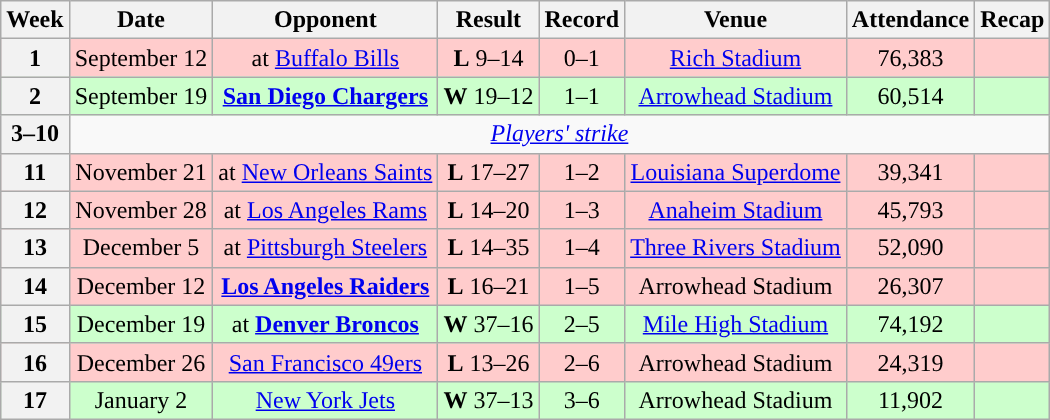<table class="wikitable" style="text-align:center">
<tr>
<th>Week</th>
<th>Date</th>
<th>Opponent</th>
<th>Result</th>
<th>Record</th>
<th>Venue</th>
<th>Attendance</th>
<th>Recap</th>
</tr>
<tr style="background:#fcc">
<th>1</th>
<td>September 12</td>
<td>at <a href='#'>Buffalo Bills</a></td>
<td><strong>L</strong> 9–14</td>
<td>0–1</td>
<td><a href='#'>Rich Stadium</a></td>
<td>76,383</td>
<td></td>
</tr>
<tr style="background:#cfc">
<th>2</th>
<td>September 19</td>
<td><strong><a href='#'>San Diego Chargers</a></strong></td>
<td><strong>W</strong> 19–12</td>
<td>1–1</td>
<td><a href='#'>Arrowhead Stadium</a></td>
<td>60,514</td>
<td></td>
</tr>
<tr>
<th>3–10</th>
<td colspan="7"><em><a href='#'>Players' strike</a></em></td>
</tr>
<tr style="background:#fcc">
<th>11</th>
<td>November 21</td>
<td>at <a href='#'>New Orleans Saints</a></td>
<td><strong>L</strong> 17–27</td>
<td>1–2</td>
<td><a href='#'>Louisiana Superdome</a></td>
<td>39,341</td>
<td></td>
</tr>
<tr style="background:#fcc">
<th>12</th>
<td>November 28</td>
<td>at <a href='#'>Los Angeles Rams</a></td>
<td><strong>L</strong> 14–20</td>
<td>1–3</td>
<td><a href='#'>Anaheim Stadium</a></td>
<td>45,793</td>
<td></td>
</tr>
<tr style="background:#fcc">
<th>13</th>
<td>December 5</td>
<td>at <a href='#'>Pittsburgh Steelers</a></td>
<td><strong>L</strong> 14–35</td>
<td>1–4</td>
<td><a href='#'>Three Rivers Stadium</a></td>
<td>52,090</td>
<td></td>
</tr>
<tr style="background:#fcc">
<th>14</th>
<td>December 12</td>
<td><strong><a href='#'>Los Angeles Raiders</a></strong></td>
<td><strong>L</strong> 16–21</td>
<td>1–5</td>
<td>Arrowhead Stadium</td>
<td>26,307</td>
<td></td>
</tr>
<tr style="background:#cfc">
<th>15</th>
<td>December 19</td>
<td>at <strong><a href='#'>Denver Broncos</a></strong></td>
<td><strong>W</strong> 37–16</td>
<td>2–5</td>
<td><a href='#'>Mile High Stadium</a></td>
<td>74,192</td>
<td></td>
</tr>
<tr style="background:#fcc">
<th>16</th>
<td>December 26</td>
<td><a href='#'>San Francisco 49ers</a></td>
<td><strong>L</strong> 13–26</td>
<td>2–6</td>
<td>Arrowhead Stadium</td>
<td>24,319</td>
<td></td>
</tr>
<tr style="background:#cfc">
<th>17</th>
<td>January 2</td>
<td><a href='#'>New York Jets</a></td>
<td><strong>W</strong> 37–13</td>
<td>3–6</td>
<td>Arrowhead Stadium</td>
<td>11,902</td>
<td></td>
</tr>
</table>
